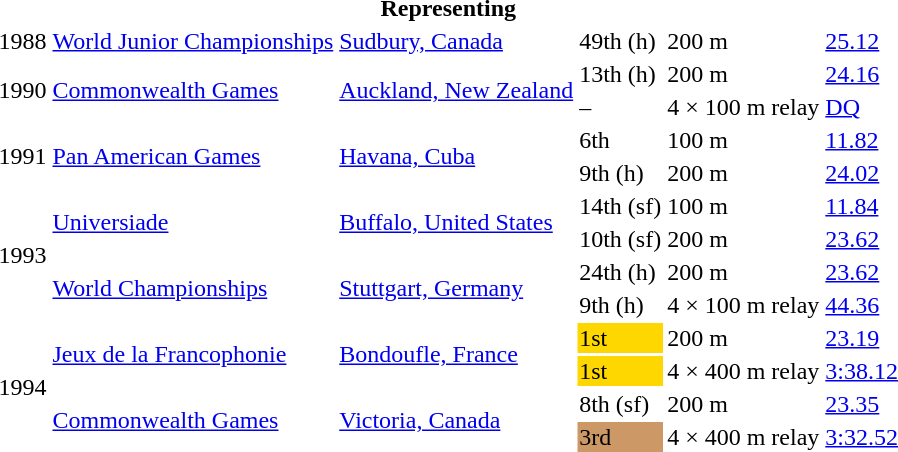<table>
<tr>
<th colspan="6">Representing </th>
</tr>
<tr>
<td>1988</td>
<td><a href='#'>World Junior Championships</a></td>
<td><a href='#'>Sudbury, Canada</a></td>
<td>49th (h)</td>
<td>200 m</td>
<td><a href='#'>25.12</a></td>
</tr>
<tr>
<td rowspan=2>1990</td>
<td rowspan=2><a href='#'>Commonwealth Games</a></td>
<td rowspan=2><a href='#'>Auckland, New Zealand</a></td>
<td>13th (h)</td>
<td>200 m</td>
<td><a href='#'>24.16</a></td>
</tr>
<tr>
<td>–</td>
<td>4 × 100 m relay</td>
<td><a href='#'>DQ</a></td>
</tr>
<tr>
<td rowspan=2>1991</td>
<td rowspan=2><a href='#'>Pan American Games</a></td>
<td rowspan=2><a href='#'>Havana, Cuba</a></td>
<td>6th</td>
<td>100 m</td>
<td><a href='#'>11.82</a></td>
</tr>
<tr>
<td>9th (h)</td>
<td>200 m</td>
<td><a href='#'>24.02</a></td>
</tr>
<tr>
<td rowspan=4>1993</td>
<td rowspan=2><a href='#'>Universiade</a></td>
<td rowspan=2><a href='#'>Buffalo, United States</a></td>
<td>14th (sf)</td>
<td>100 m</td>
<td><a href='#'>11.84</a></td>
</tr>
<tr>
<td>10th (sf)</td>
<td>200 m</td>
<td><a href='#'>23.62</a></td>
</tr>
<tr>
<td rowspan=2><a href='#'>World Championships</a></td>
<td rowspan=2><a href='#'>Stuttgart, Germany</a></td>
<td>24th (h)</td>
<td>200 m</td>
<td><a href='#'>23.62</a></td>
</tr>
<tr>
<td>9th (h)</td>
<td>4 × 100 m relay</td>
<td><a href='#'>44.36</a></td>
</tr>
<tr>
<td rowspan=4>1994</td>
<td rowspan=2><a href='#'>Jeux de la Francophonie</a></td>
<td rowspan=2><a href='#'>Bondoufle, France</a></td>
<td bgcolor=gold>1st</td>
<td>200 m</td>
<td><a href='#'>23.19</a></td>
</tr>
<tr>
<td bgcolor=gold>1st</td>
<td>4 × 400 m relay</td>
<td><a href='#'>3:38.12</a></td>
</tr>
<tr>
<td rowspan=2><a href='#'>Commonwealth Games</a></td>
<td rowspan=2><a href='#'>Victoria, Canada</a></td>
<td>8th (sf)</td>
<td>200 m</td>
<td><a href='#'>23.35</a></td>
</tr>
<tr>
<td bgcolor=cc9966>3rd</td>
<td>4 × 400 m relay</td>
<td><a href='#'>3:32.52</a></td>
</tr>
</table>
